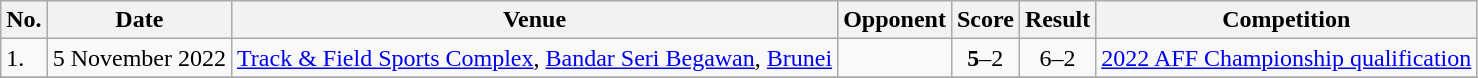<table class="wikitable">
<tr>
<th>No.</th>
<th>Date</th>
<th>Venue</th>
<th>Opponent</th>
<th>Score</th>
<th>Result</th>
<th>Competition</th>
</tr>
<tr>
<td>1.</td>
<td>5 November 2022</td>
<td><a href='#'>Track & Field Sports Complex</a>, <a href='#'>Bandar Seri Begawan</a>, <a href='#'>Brunei</a></td>
<td></td>
<td align=center><strong>5</strong>–2</td>
<td align=center>6–2</td>
<td><a href='#'>2022 AFF Championship qualification</a></td>
</tr>
<tr>
</tr>
</table>
